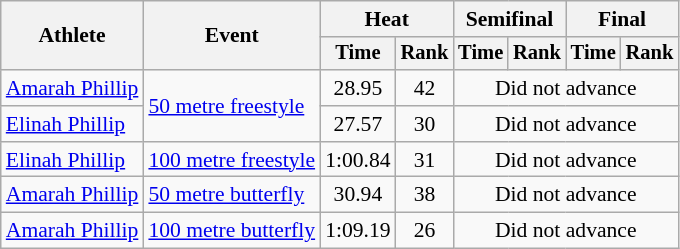<table class=wikitable style=font-size:90%>
<tr>
<th rowspan=2>Athlete</th>
<th rowspan=2>Event</th>
<th colspan=2>Heat</th>
<th colspan=2>Semifinal</th>
<th colspan=2>Final</th>
</tr>
<tr style=font-size:95%>
<th>Time</th>
<th>Rank</th>
<th>Time</th>
<th>Rank</th>
<th>Time</th>
<th>Rank</th>
</tr>
<tr align=center>
<td align=left><a href='#'>Amarah Phillip</a></td>
<td align=left rowspan=2><a href='#'>50 metre freestyle</a></td>
<td>28.95</td>
<td>42</td>
<td colspan=4>Did not advance</td>
</tr>
<tr align=center>
<td align=left><a href='#'>Elinah Phillip</a></td>
<td>27.57</td>
<td>30</td>
<td colspan=4>Did not advance</td>
</tr>
<tr align=center>
<td align=left><a href='#'>Elinah Phillip</a></td>
<td align=left><a href='#'>100 metre freestyle</a></td>
<td>1:00.84</td>
<td>31</td>
<td colspan=4>Did not advance</td>
</tr>
<tr align=center>
<td align=left><a href='#'>Amarah Phillip</a></td>
<td align=left><a href='#'>50 metre butterfly</a></td>
<td>30.94</td>
<td>38</td>
<td colspan=4>Did not advance</td>
</tr>
<tr align=center>
<td align=left><a href='#'>Amarah Phillip</a></td>
<td align=left><a href='#'>100 metre butterfly</a></td>
<td>1:09.19</td>
<td>26</td>
<td colspan=4>Did not advance</td>
</tr>
</table>
